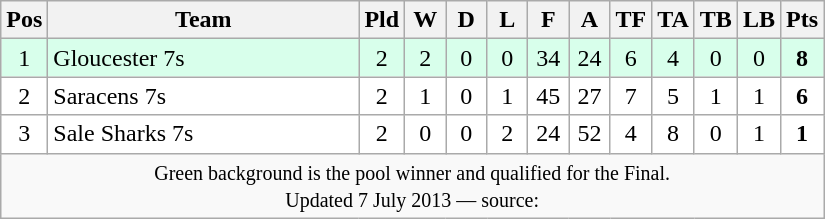<table class="wikitable" style="text-align: center;">
<tr>
<th width="20">Pos</th>
<th width="200">Team</th>
<th width="20">Pld</th>
<th width="20">W</th>
<th width="20">D</th>
<th width="20">L</th>
<th width="20">F</th>
<th width="20">A</th>
<th width="20">TF</th>
<th width="20">TA</th>
<th width="20">TB</th>
<th width="20">LB</th>
<th width="20">Pts</th>
</tr>
<tr bgcolor=#d8ffeb>
<td>1</td>
<td align=left>Gloucester 7s</td>
<td>2</td>
<td>2</td>
<td>0</td>
<td>0</td>
<td>34</td>
<td>24</td>
<td>6</td>
<td>4</td>
<td>0</td>
<td>0</td>
<td><strong>8</strong></td>
</tr>
<tr bgcolor=#ffffff>
<td>2</td>
<td align=left>Saracens 7s</td>
<td>2</td>
<td>1</td>
<td>0</td>
<td>1</td>
<td>45</td>
<td>27</td>
<td>7</td>
<td>5</td>
<td>1</td>
<td>1</td>
<td><strong>6</strong></td>
</tr>
<tr bgcolor=#ffffff>
<td>3</td>
<td align=left>Sale Sharks 7s</td>
<td>2</td>
<td>0</td>
<td>0</td>
<td>2</td>
<td>24</td>
<td>52</td>
<td>4</td>
<td>8</td>
<td>0</td>
<td>1</td>
<td><strong>1</strong></td>
</tr>
<tr align=center>
<td colspan="13" style="border:0px"><small>Green background is the pool winner and qualified for the Final.<br>Updated 7 July 2013 — source: </small></td>
</tr>
</table>
